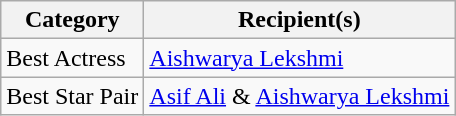<table class="wikitable sortable">
<tr>
<th>Category</th>
<th>Recipient(s)</th>
</tr>
<tr>
<td>Best Actress</td>
<td><a href='#'>Aishwarya Lekshmi</a></td>
</tr>
<tr>
<td>Best Star Pair</td>
<td><a href='#'>Asif Ali</a> & <a href='#'>Aishwarya Lekshmi</a></td>
</tr>
</table>
